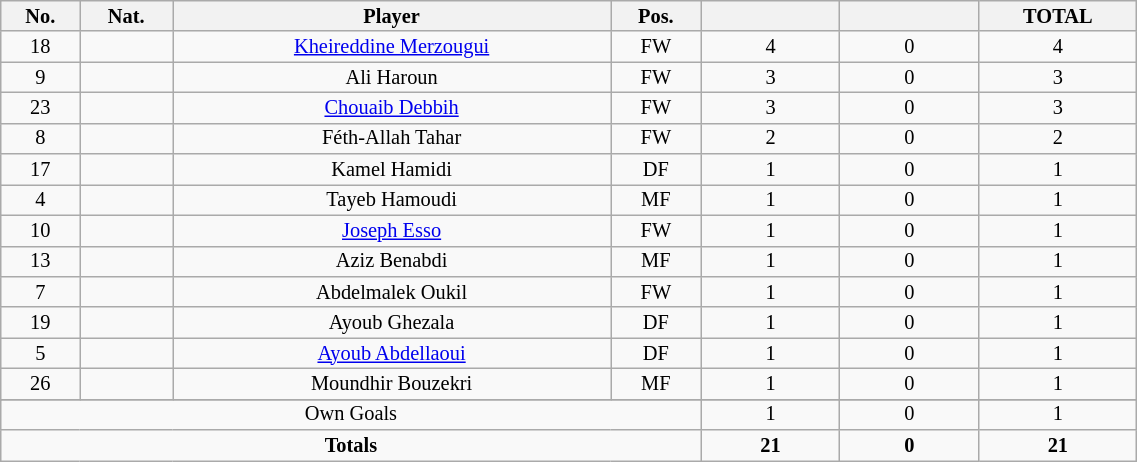<table class="wikitable sortable alternance"  style="font-size:85%; text-align:center; line-height:14px; width:60%;">
<tr>
<th width=10>No.</th>
<th width=10>Nat.</th>
<th width=140>Player</th>
<th width=10>Pos.</th>
<th width=40></th>
<th width=40></th>
<th width=10>TOTAL</th>
</tr>
<tr>
<td>18</td>
<td></td>
<td><a href='#'>Kheireddine Merzougui</a></td>
<td>FW</td>
<td>4</td>
<td>0</td>
<td>4</td>
</tr>
<tr>
<td>9</td>
<td></td>
<td>Ali Haroun</td>
<td>FW</td>
<td>3</td>
<td>0</td>
<td>3</td>
</tr>
<tr>
<td>23</td>
<td></td>
<td><a href='#'>Chouaib Debbih</a></td>
<td>FW</td>
<td>3</td>
<td>0</td>
<td>3</td>
</tr>
<tr>
<td>8</td>
<td></td>
<td>Féth-Allah Tahar</td>
<td>FW</td>
<td>2</td>
<td>0</td>
<td>2</td>
</tr>
<tr>
<td>17</td>
<td></td>
<td>Kamel Hamidi</td>
<td>DF</td>
<td>1</td>
<td>0</td>
<td>1</td>
</tr>
<tr>
<td>4</td>
<td></td>
<td>Tayeb Hamoudi</td>
<td>MF</td>
<td>1</td>
<td>0</td>
<td>1</td>
</tr>
<tr>
<td>10</td>
<td></td>
<td><a href='#'>Joseph Esso</a></td>
<td>FW</td>
<td>1</td>
<td>0</td>
<td>1</td>
</tr>
<tr>
<td>13</td>
<td></td>
<td>Aziz Benabdi</td>
<td>MF</td>
<td>1</td>
<td>0</td>
<td>1</td>
</tr>
<tr>
<td>7</td>
<td></td>
<td>Abdelmalek Oukil</td>
<td>FW</td>
<td>1</td>
<td>0</td>
<td>1</td>
</tr>
<tr>
<td>19</td>
<td></td>
<td>Ayoub Ghezala</td>
<td>DF</td>
<td>1</td>
<td>0</td>
<td>1</td>
</tr>
<tr>
<td>5</td>
<td></td>
<td><a href='#'>Ayoub Abdellaoui</a></td>
<td>DF</td>
<td>1</td>
<td>0</td>
<td>1</td>
</tr>
<tr>
<td>26</td>
<td></td>
<td>Moundhir Bouzekri</td>
<td>MF</td>
<td>1</td>
<td>0</td>
<td>1</td>
</tr>
<tr>
</tr>
<tr class="sortbottom">
<td colspan="4">Own Goals</td>
<td>1</td>
<td>0</td>
<td>1</td>
</tr>
<tr class="sortbottom">
<td colspan="4"><strong>Totals</strong></td>
<td><strong>21</strong></td>
<td><strong>0</strong></td>
<td><strong>21</strong></td>
</tr>
</table>
